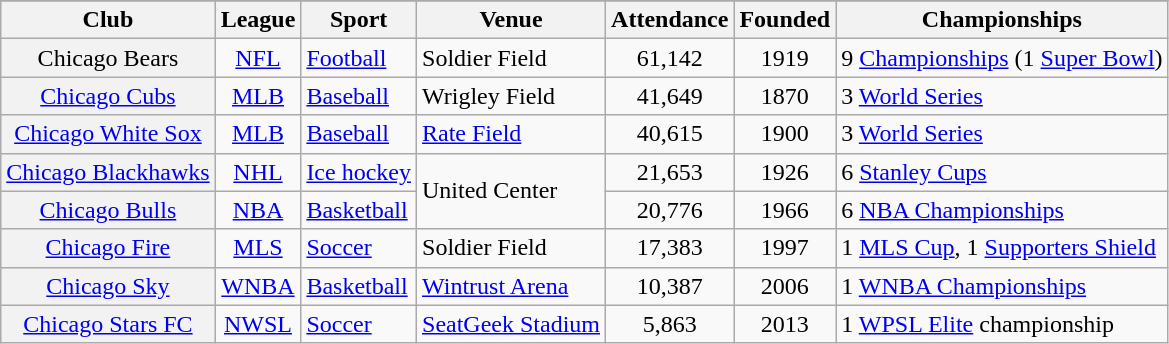<table class="wikitable sortable">
<tr>
</tr>
<tr>
<th scope="col">Club</th>
<th scope="col">League</th>
<th scope="col">Sport</th>
<th scope="col">Venue</th>
<th scope="col">Attendance</th>
<th scope="col">Founded</th>
<th scope="col">Championships</th>
</tr>
<tr>
<th scope="row" style="font-weight: normal; text-align: center;">Chicago Bears</th>
<td align="center"><a href='#'>NFL</a></td>
<td><a href='#'>Football</a></td>
<td>Soldier Field</td>
<td align="center">61,142</td>
<td align="center">1919</td>
<td>9 <a href='#'>Championships</a> (1 <a href='#'>Super Bowl</a>)</td>
</tr>
<tr>
<th scope="row" style="font-weight: normal; text-align: center;"><a href='#'>Chicago Cubs</a></th>
<td align="center"><a href='#'>MLB</a></td>
<td><a href='#'>Baseball</a></td>
<td>Wrigley Field</td>
<td align="center">41,649</td>
<td align="center">1870</td>
<td>3 <a href='#'>World Series</a></td>
</tr>
<tr>
<th scope="row" style="font-weight: normal; text-align: center;"><a href='#'>Chicago White Sox</a></th>
<td align="center"><a href='#'>MLB</a></td>
<td><a href='#'>Baseball</a></td>
<td><a href='#'>Rate Field</a></td>
<td align="center">40,615</td>
<td align="center">1900</td>
<td>3 <a href='#'>World Series</a></td>
</tr>
<tr>
<th scope="row" style="font-weight: normal; text-align: center;"><a href='#'>Chicago Blackhawks</a></th>
<td align="center"><a href='#'>NHL</a></td>
<td><a href='#'>Ice hockey</a></td>
<td rowspan="2">United Center</td>
<td align="center">21,653</td>
<td align="center">1926</td>
<td>6 <a href='#'>Stanley Cups</a></td>
</tr>
<tr>
<th scope="row" style="font-weight: normal; text-align: center;"><a href='#'>Chicago Bulls</a></th>
<td align="center"><a href='#'>NBA</a></td>
<td><a href='#'>Basketball</a></td>
<td align="center">20,776</td>
<td align="center">1966</td>
<td>6 <a href='#'>NBA Championships</a></td>
</tr>
<tr>
<th scope="row" style="font-weight: normal; text-align: center;"><a href='#'>Chicago Fire</a></th>
<td align="center"><a href='#'>MLS</a></td>
<td><a href='#'>Soccer</a></td>
<td>Soldier Field</td>
<td align="center">17,383</td>
<td align="center">1997</td>
<td>1 <a href='#'>MLS Cup</a>, 1 <a href='#'>Supporters Shield</a></td>
</tr>
<tr>
<th scope="row" style="font-weight: normal; text-align: center;"><a href='#'>Chicago Sky</a></th>
<td align="center"><a href='#'>WNBA</a></td>
<td><a href='#'>Basketball</a></td>
<td><a href='#'>Wintrust Arena</a></td>
<td align="center">10,387</td>
<td align="center">2006</td>
<td>1 <a href='#'>WNBA Championships</a></td>
</tr>
<tr>
<th scope="row" style="font-weight: normal; text-align: center;"><a href='#'>Chicago Stars FC</a></th>
<td align="center"><a href='#'>NWSL</a></td>
<td><a href='#'>Soccer</a></td>
<td><a href='#'>SeatGeek Stadium</a></td>
<td align="center">5,863</td>
<td align="center">2013</td>
<td>1 <a href='#'>WPSL Elite</a> championship</td>
</tr>
</table>
